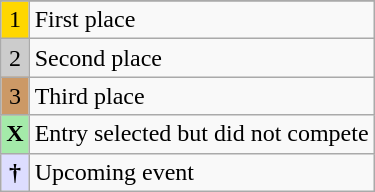<table class="wikitable">
<tr>
</tr>
<tr>
<td style="text-align:center; background-color:#FFD700;">1</td>
<td>First place</td>
</tr>
<tr>
<td style="text-align:center; background-color:#CCC;">2</td>
<td>Second place</td>
</tr>
<tr>
<td style="text-align:center; background-color:#C96;">3</td>
<td>Third place</td>
</tr>
<tr>
<td style="text-align:center; background-color:#A4EAA9;"><strong>X</strong></td>
<td>Entry selected but did not compete</td>
</tr>
<tr>
<td style="text-align:center; background-color:#DDF;"><strong>†</strong></td>
<td>Upcoming event</td>
</tr>
</table>
